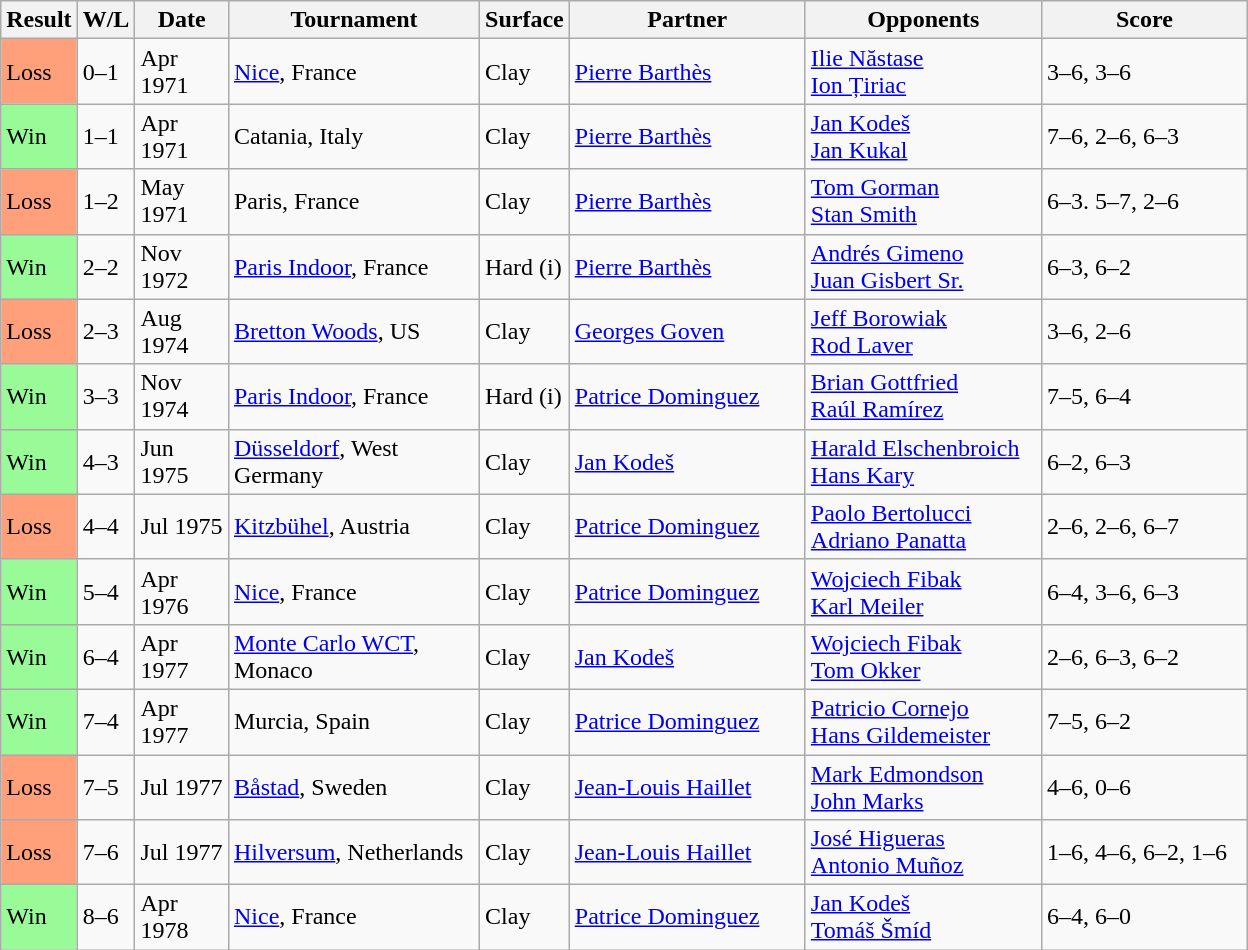<table class="sortable wikitable">
<tr>
<th style="width:40px">Result</th>
<th style="width:30px" class="unsortable">W/L</th>
<th style="width:55px">Date</th>
<th style="width:160px">Tournament</th>
<th style="width:50px">Surface</th>
<th style="width:150px">Partner</th>
<th style="width:150px">Opponents</th>
<th style="width:130px" class="unsortable">Score</th>
</tr>
<tr>
<td style="background:#ffa07a;">Loss</td>
<td>0–1</td>
<td>Apr 1971</td>
<td><a href='#'>Nice</a>, France</td>
<td>Clay</td>
<td> <a href='#'>Pierre Barthès</a></td>
<td> <a href='#'>Ilie Năstase</a> <br>  <a href='#'>Ion Țiriac</a></td>
<td>3–6, 3–6</td>
</tr>
<tr>
<td style="background:#98fb98;">Win</td>
<td>1–1</td>
<td>Apr 1971</td>
<td>Catania, Italy</td>
<td>Clay</td>
<td> <a href='#'>Pierre Barthès</a></td>
<td> <a href='#'>Jan Kodeš</a> <br>  <a href='#'>Jan Kukal</a></td>
<td>7–6, 2–6, 6–3</td>
</tr>
<tr>
<td style="background:#ffa07a;">Loss</td>
<td>1–2</td>
<td>May 1971</td>
<td>Paris, France</td>
<td>Clay</td>
<td> <a href='#'>Pierre Barthès</a></td>
<td> <a href='#'>Tom Gorman</a> <br>  <a href='#'>Stan Smith</a></td>
<td>6–3. 5–7, 2–6</td>
</tr>
<tr>
<td style="background:#98fb98;">Win</td>
<td>2–2</td>
<td>Nov 1972</td>
<td><a href='#'>Paris Indoor</a>, France</td>
<td>Hard (i)</td>
<td> <a href='#'>Pierre Barthès</a></td>
<td> <a href='#'>Andrés Gimeno</a><br> <a href='#'>Juan Gisbert Sr.</a></td>
<td>6–3, 6–2</td>
</tr>
<tr>
<td style="background:#ffa07a;">Loss</td>
<td>2–3</td>
<td>Aug 1974</td>
<td><a href='#'>Bretton Woods</a>, US</td>
<td>Clay</td>
<td> <a href='#'>Georges Goven</a></td>
<td> <a href='#'>Jeff Borowiak</a> <br>  <a href='#'>Rod Laver</a></td>
<td>3–6, 2–6</td>
</tr>
<tr>
<td style="background:#98fb98;">Win</td>
<td>3–3</td>
<td>Nov 1974</td>
<td><a href='#'>Paris Indoor</a>, France</td>
<td>Hard (i)</td>
<td> <a href='#'>Patrice Dominguez</a></td>
<td> <a href='#'>Brian Gottfried</a><br> <a href='#'>Raúl Ramírez</a></td>
<td>7–5, 6–4</td>
</tr>
<tr>
<td style="background:#98fb98;">Win</td>
<td>4–3</td>
<td>Jun 1975</td>
<td><a href='#'>Düsseldorf</a>, West Germany</td>
<td>Clay</td>
<td> <a href='#'>Jan Kodeš</a></td>
<td> <a href='#'>Harald Elschenbroich</a> <br>  <a href='#'>Hans Kary</a></td>
<td>6–2, 6–3</td>
</tr>
<tr>
<td style="background:#ffa07a;">Loss</td>
<td>4–4</td>
<td>Jul 1975</td>
<td><a href='#'>Kitzbühel</a>, Austria</td>
<td>Clay</td>
<td> <a href='#'>Patrice Dominguez</a></td>
<td> <a href='#'>Paolo Bertolucci</a><br> <a href='#'>Adriano Panatta</a></td>
<td>2–6, 2–6, 6–7</td>
</tr>
<tr>
<td style="background:#98fb98;">Win</td>
<td>5–4</td>
<td>Apr 1976</td>
<td><a href='#'>Nice</a>, France</td>
<td>Clay</td>
<td> <a href='#'>Patrice Dominguez</a></td>
<td> <a href='#'>Wojciech Fibak</a> <br>  <a href='#'>Karl Meiler</a></td>
<td>6–4, 3–6, 6–3</td>
</tr>
<tr>
<td style="background:#98fb98;">Win</td>
<td>6–4</td>
<td>Apr 1977</td>
<td><a href='#'>Monte Carlo WCT</a>, Monaco</td>
<td>Clay</td>
<td> <a href='#'>Jan Kodeš</a></td>
<td> <a href='#'>Wojciech Fibak</a> <br>  <a href='#'>Tom Okker</a></td>
<td>2–6, 6–3, 6–2</td>
</tr>
<tr>
<td style="background:#98fb98;">Win</td>
<td>7–4</td>
<td>Apr 1977</td>
<td>Murcia, Spain</td>
<td>Clay</td>
<td> <a href='#'>Patrice Dominguez</a></td>
<td> <a href='#'>Patricio Cornejo</a> <br>  <a href='#'>Hans Gildemeister</a></td>
<td>7–5, 6–2</td>
</tr>
<tr>
<td style="background:#ffa07a;">Loss</td>
<td>7–5</td>
<td>Jul 1977</td>
<td><a href='#'>Båstad</a>, Sweden</td>
<td>Clay</td>
<td> <a href='#'>Jean-Louis Haillet</a></td>
<td> <a href='#'>Mark Edmondson</a> <br>  <a href='#'>John Marks</a></td>
<td>4–6, 0–6</td>
</tr>
<tr>
<td style="background:#ffa07a;">Loss</td>
<td>7–6</td>
<td>Jul 1977</td>
<td><a href='#'>Hilversum</a>, Netherlands</td>
<td>Clay</td>
<td> <a href='#'>Jean-Louis Haillet</a></td>
<td> <a href='#'>José Higueras</a> <br>  <a href='#'>Antonio Muñoz</a></td>
<td>1–6, 4–6, 6–2, 1–6</td>
</tr>
<tr>
<td style="background:#98fb98;">Win</td>
<td>8–6</td>
<td>Apr 1978</td>
<td><a href='#'>Nice</a>, France</td>
<td>Clay</td>
<td> <a href='#'>Patrice Dominguez</a></td>
<td> <a href='#'>Jan Kodeš</a> <br>  <a href='#'>Tomáš Šmíd</a></td>
<td>6–4, 6–0</td>
</tr>
</table>
